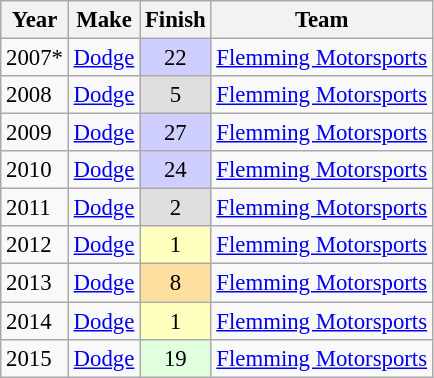<table class="wikitable" style="font-size: 95%;">
<tr>
<th>Year</th>
<th>Make</th>
<th>Finish</th>
<th>Team</th>
</tr>
<tr>
<td>2007*</td>
<td><a href='#'>Dodge</a></td>
<td align=center style="background:#CFCFFF;">22</td>
<td><a href='#'>Flemming Motorsports</a></td>
</tr>
<tr>
<td>2008</td>
<td><a href='#'>Dodge</a></td>
<td align=center style="background:#DFDFDF;">5</td>
<td><a href='#'>Flemming Motorsports</a></td>
</tr>
<tr>
<td>2009</td>
<td><a href='#'>Dodge</a></td>
<td align=center style="background:#CFCFFF;">27</td>
<td><a href='#'>Flemming Motorsports</a></td>
</tr>
<tr>
<td>2010</td>
<td><a href='#'>Dodge</a></td>
<td align=center style="background:#CFCFFF;">24</td>
<td><a href='#'>Flemming Motorsports</a></td>
</tr>
<tr>
<td>2011</td>
<td><a href='#'>Dodge</a></td>
<td align=center style="background:#DFDFDF;">2</td>
<td><a href='#'>Flemming Motorsports</a></td>
</tr>
<tr>
<td>2012</td>
<td><a href='#'>Dodge</a></td>
<td align=center style="background:#FFFFBF;">1</td>
<td><a href='#'>Flemming Motorsports</a></td>
</tr>
<tr>
<td>2013</td>
<td><a href='#'>Dodge</a></td>
<td align=center style="background:#FFDF9F;">8</td>
<td><a href='#'>Flemming Motorsports</a></td>
</tr>
<tr>
<td>2014</td>
<td><a href='#'>Dodge</a></td>
<td align=center style="background:#FFFFBF;">1</td>
<td><a href='#'>Flemming Motorsports</a></td>
</tr>
<tr>
<td>2015</td>
<td><a href='#'>Dodge</a></td>
<td align=center style="background:#DFFFDF;">19</td>
<td><a href='#'>Flemming Motorsports</a></td>
</tr>
</table>
